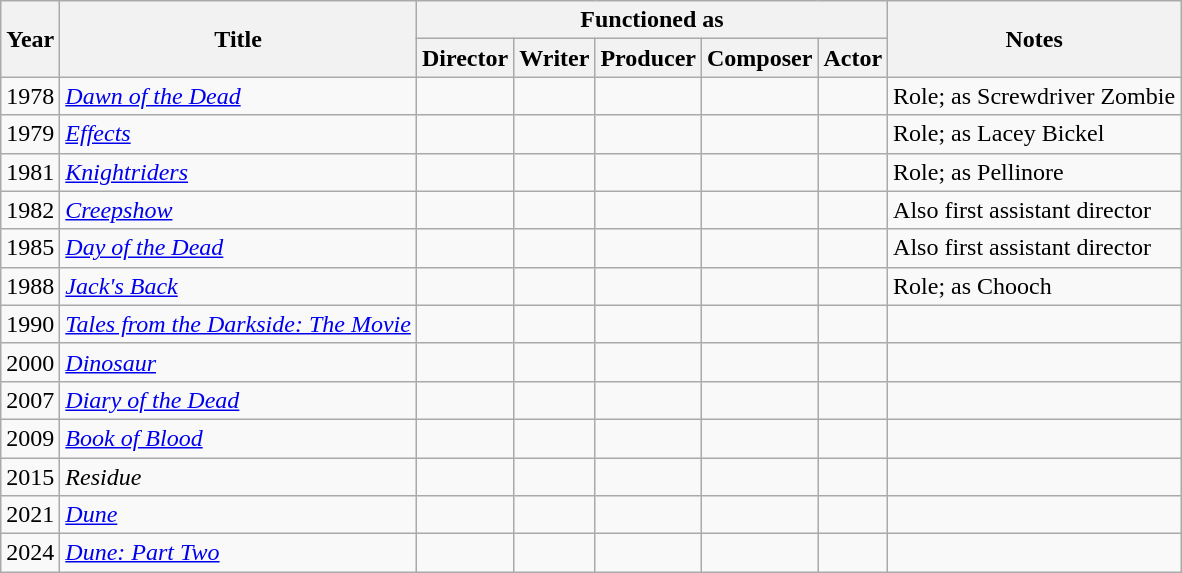<table class="wikitable sortable">
<tr>
<th rowspan="2">Year</th>
<th rowspan="2">Title</th>
<th colspan="5">Functioned as</th>
<th rowspan="2">Notes</th>
</tr>
<tr>
<th>Director</th>
<th>Writer</th>
<th>Producer</th>
<th>Composer</th>
<th>Actor</th>
</tr>
<tr>
<td>1978</td>
<td><em><a href='#'>Dawn of the Dead</a></em></td>
<td></td>
<td></td>
<td></td>
<td></td>
<td></td>
<td>Role; as Screwdriver Zombie</td>
</tr>
<tr>
<td>1979</td>
<td><em><a href='#'>Effects</a></em></td>
<td></td>
<td></td>
<td></td>
<td></td>
<td></td>
<td>Role; as Lacey Bickel</td>
</tr>
<tr>
<td>1981</td>
<td><em><a href='#'>Knightriders</a></em></td>
<td></td>
<td></td>
<td></td>
<td></td>
<td></td>
<td>Role; as Pellinore</td>
</tr>
<tr>
<td>1982</td>
<td><em><a href='#'>Creepshow</a></em></td>
<td></td>
<td></td>
<td></td>
<td></td>
<td></td>
<td>Also first assistant director</td>
</tr>
<tr>
<td>1985</td>
<td><em><a href='#'>Day of the Dead</a></em></td>
<td></td>
<td></td>
<td></td>
<td></td>
<td></td>
<td>Also first assistant director</td>
</tr>
<tr>
<td>1988</td>
<td><em><a href='#'>Jack's Back</a></em></td>
<td></td>
<td></td>
<td></td>
<td></td>
<td></td>
<td>Role; as Chooch</td>
</tr>
<tr>
<td>1990</td>
<td><em><a href='#'>Tales from the Darkside: The Movie</a></em></td>
<td></td>
<td></td>
<td></td>
<td></td>
<td></td>
<td></td>
</tr>
<tr>
<td>2000</td>
<td><em><a href='#'>Dinosaur</a></em></td>
<td></td>
<td></td>
<td></td>
<td></td>
<td></td>
<td></td>
</tr>
<tr>
<td>2007</td>
<td><em><a href='#'>Diary of the Dead</a></em></td>
<td></td>
<td></td>
<td></td>
<td></td>
<td></td>
<td></td>
</tr>
<tr>
<td>2009</td>
<td><em><a href='#'>Book of Blood</a></em></td>
<td></td>
<td></td>
<td></td>
<td></td>
<td></td>
<td></td>
</tr>
<tr>
<td>2015</td>
<td><em>Residue</em></td>
<td></td>
<td></td>
<td></td>
<td></td>
<td></td>
<td></td>
</tr>
<tr>
<td>2021</td>
<td><em><a href='#'>Dune</a></em></td>
<td></td>
<td></td>
<td></td>
<td></td>
<td></td>
<td></td>
</tr>
<tr>
<td>2024</td>
<td><em><a href='#'>Dune: Part Two</a></em></td>
<td></td>
<td></td>
<td></td>
<td></td>
<td></td>
<td></td>
</tr>
</table>
